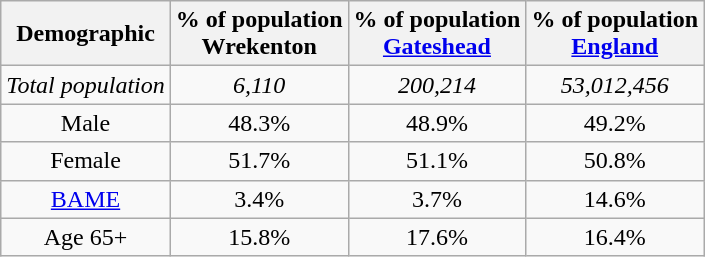<table class="wikitable sortable" style="text-align: center">
<tr>
<th>Demographic</th>
<th><strong>% of population</strong><br><strong>Wrekenton</strong></th>
<th>% of population<br><a href='#'>Gateshead</a></th>
<th><strong>% of population</strong><br><strong><a href='#'>England</a></strong></th>
</tr>
<tr>
<td><em>Total population</em></td>
<td><em>6,110</em></td>
<td><em>200,214</em></td>
<td><em>53,012,456</em></td>
</tr>
<tr>
<td>Male</td>
<td>48.3%</td>
<td>48.9%</td>
<td>49.2%</td>
</tr>
<tr>
<td>Female</td>
<td>51.7%</td>
<td>51.1%</td>
<td>50.8%</td>
</tr>
<tr>
<td><a href='#'>BAME</a></td>
<td>3.4%</td>
<td>3.7%</td>
<td>14.6%</td>
</tr>
<tr>
<td>Age 65+</td>
<td>15.8%</td>
<td>17.6%</td>
<td>16.4%</td>
</tr>
</table>
